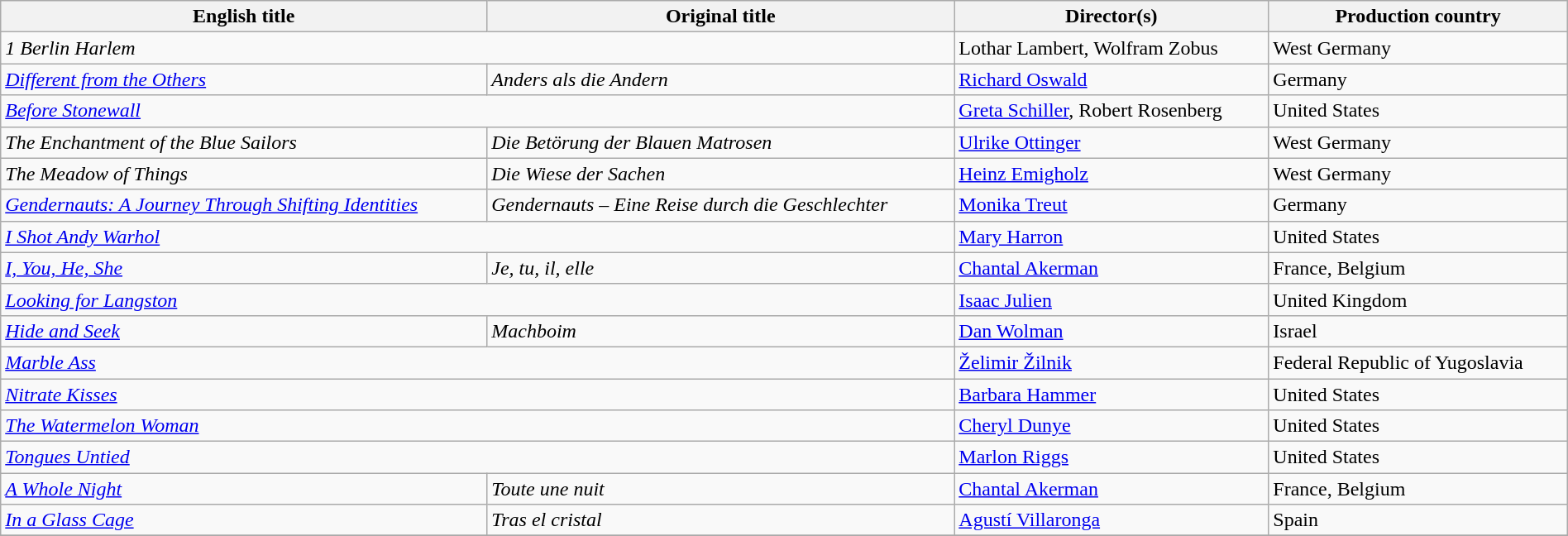<table class="wikitable" width="100%" cellpadding="5">
<tr>
<th scope="col">English title</th>
<th scope="col">Original title</th>
<th scope="col">Director(s)</th>
<th scope="col">Production country</th>
</tr>
<tr>
<td colspan=2><em>1 Berlin Harlem</em></td>
<td>Lothar Lambert, Wolfram Zobus</td>
<td>West Germany</td>
</tr>
<tr>
<td><em><a href='#'>Different from the Others</a></em></td>
<td><em>Anders als die Andern</em></td>
<td><a href='#'>Richard Oswald</a></td>
<td>Germany</td>
</tr>
<tr>
<td colspan=2><em><a href='#'>Before Stonewall</a></em></td>
<td><a href='#'>Greta Schiller</a>, Robert Rosenberg</td>
<td>United States</td>
</tr>
<tr>
<td><em>The Enchantment of the Blue Sailors</em></td>
<td><em>Die Betörung der Blauen Matrosen</em></td>
<td><a href='#'>Ulrike Ottinger</a></td>
<td>West Germany</td>
</tr>
<tr>
<td><em>The Meadow of Things</em></td>
<td><em>Die Wiese der Sachen</em></td>
<td><a href='#'>Heinz Emigholz</a></td>
<td>West Germany</td>
</tr>
<tr>
<td><em><a href='#'>Gendernauts: A Journey Through Shifting Identities</a></em></td>
<td><em>Gendernauts – Eine Reise durch die Geschlechter</em></td>
<td><a href='#'>Monika Treut</a></td>
<td>Germany</td>
</tr>
<tr>
<td colspan=2><em><a href='#'>I Shot Andy Warhol</a></em></td>
<td><a href='#'>Mary Harron</a></td>
<td>United States</td>
</tr>
<tr>
<td><em><a href='#'>I, You, He, She</a></em></td>
<td><em>Je, tu, il, elle</em></td>
<td><a href='#'>Chantal Akerman</a></td>
<td>France, Belgium</td>
</tr>
<tr>
<td colspan=2><em><a href='#'>Looking for Langston</a></em></td>
<td><a href='#'>Isaac Julien</a></td>
<td>United Kingdom</td>
</tr>
<tr>
<td><em><a href='#'>Hide and Seek</a></em></td>
<td><em>Machboim</em></td>
<td><a href='#'>Dan Wolman</a></td>
<td>Israel</td>
</tr>
<tr>
<td colspan=2><em><a href='#'>Marble Ass</a></em></td>
<td><a href='#'>Želimir Žilnik</a></td>
<td>Federal Republic of Yugoslavia</td>
</tr>
<tr>
<td colspan=2><em><a href='#'>Nitrate Kisses</a></em></td>
<td><a href='#'>Barbara Hammer</a></td>
<td>United States</td>
</tr>
<tr>
<td colspan=2><em><a href='#'>The Watermelon Woman</a></em></td>
<td><a href='#'>Cheryl Dunye</a></td>
<td>United States</td>
</tr>
<tr>
<td colspan=2><em><a href='#'>Tongues Untied</a></em></td>
<td><a href='#'>Marlon Riggs</a></td>
<td>United States</td>
</tr>
<tr>
<td><em><a href='#'>A Whole Night</a></em></td>
<td><em>Toute une nuit</em></td>
<td><a href='#'>Chantal Akerman</a></td>
<td>France, Belgium</td>
</tr>
<tr>
<td><em><a href='#'>In a Glass Cage</a></em></td>
<td><em>Tras el cristal</em></td>
<td><a href='#'>Agustí Villaronga</a></td>
<td>Spain</td>
</tr>
<tr>
</tr>
</table>
